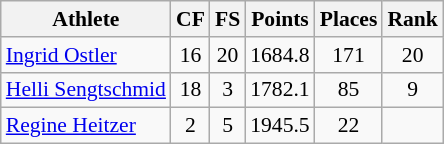<table class="wikitable" border="1" style="font-size:90%">
<tr>
<th>Athlete</th>
<th>CF</th>
<th>FS</th>
<th>Points</th>
<th>Places</th>
<th>Rank</th>
</tr>
<tr align=center>
<td align=left><a href='#'>Ingrid Ostler</a></td>
<td>16</td>
<td>20</td>
<td>1684.8</td>
<td>171</td>
<td>20</td>
</tr>
<tr align=center>
<td align=left><a href='#'>Helli Sengtschmid</a></td>
<td>18</td>
<td>3</td>
<td>1782.1</td>
<td>85</td>
<td>9</td>
</tr>
<tr align=center>
<td align=left><a href='#'>Regine Heitzer</a></td>
<td>2</td>
<td>5</td>
<td>1945.5</td>
<td>22</td>
<td></td>
</tr>
</table>
